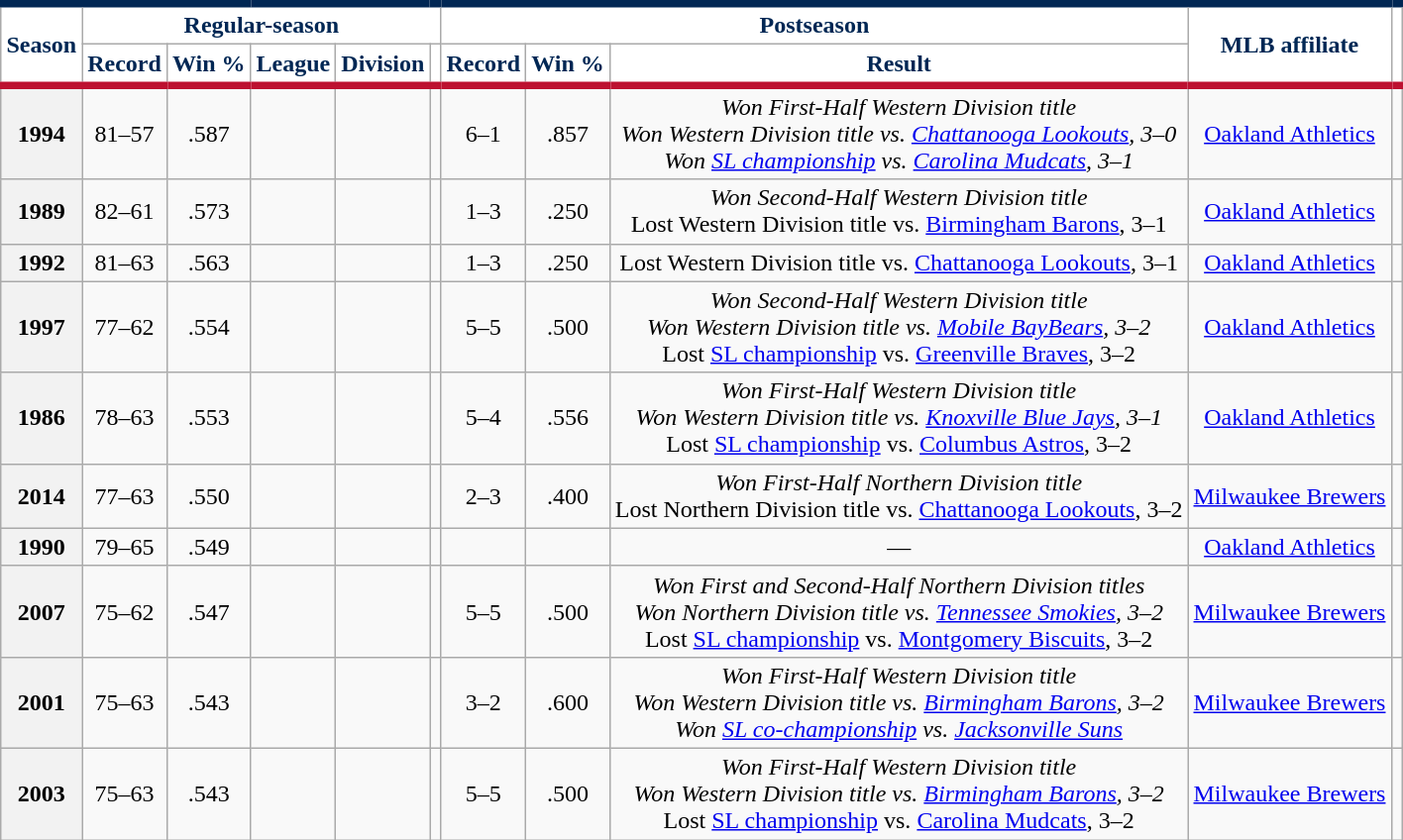<table class="wikitable plainrowheaders" style="margin: 1em auto 1em auto; text-align:center;">
<tr>
<th rowspan="2" scope="col" style="background-color:#ffffff; border-top:#002754 5px solid; border-bottom:#bd1130 5px solid; color:#002754">Season</th>
<th colspan="5" scope="col" style="background-color:#ffffff; border-top:#002754 5px solid; color:#002754">Regular-season</th>
<th colspan="3" scope="col" style="background-color:#ffffff; border-top:#002754 5px solid; color:#002754 ">Postseason</th>
<th rowspan="2" scope="col" style="background-color:#ffffff; border-top:#002754 5px solid; border-bottom:#bd1130 5px solid; color:#002754">MLB affiliate</th>
<th rowspan="2" class="unsortable" scope="col" style="background-color:#ffffff; border-top:#002754 5px solid; border-bottom:#bd1130 5px solid; color:#002754"></th>
</tr>
<tr>
<th scope="col" style="background-color:#ffffff; border-bottom:#bd1130 5px solid; color:#002754">Record</th>
<th scope="col" style="background-color:#ffffff; border-bottom:#bd1130 5px solid; color:#002754">Win %</th>
<th scope="col" style="background-color:#ffffff; border-bottom:#bd1130 5px solid; color:#002754">League</th>
<th scope="col" style="background-color:#ffffff; border-bottom:#bd1130 5px solid; color:#002754">Division</th>
<th scope="col" style="background-color:#ffffff; border-bottom:#bd1130 5px solid; color:#002754"></th>
<th scope="col" style="background-color:#ffffff; border-bottom:#bd1130 5px solid; color:#002754">Record</th>
<th scope="col" style="background-color:#ffffff; border-bottom:#bd1130 5px solid; color:#002754">Win %</th>
<th class="unsortable" scope="col" style="background-color:#ffffff; border-bottom:#bd1130 5px solid; color:#002754">Result</th>
</tr>
<tr>
<th scope="row" style="text-align:center">1994</th>
<td>81–57</td>
<td>.587</td>
<td></td>
<td></td>
<td></td>
<td>6–1</td>
<td>.857</td>
<td><em>Won First-Half Western Division title<br>Won Western Division title vs. <a href='#'>Chattanooga Lookouts</a>, 3–0<br>Won <a href='#'>SL championship</a> vs. <a href='#'>Carolina Mudcats</a>, 3–1</em></td>
<td><a href='#'>Oakland Athletics</a></td>
<td></td>
</tr>
<tr>
<th scope="row" style="text-align:center">1989</th>
<td>82–61</td>
<td>.573</td>
<td></td>
<td></td>
<td></td>
<td>1–3</td>
<td>.250</td>
<td><em>Won Second-Half Western Division title</em><br>Lost Western Division title vs. <a href='#'>Birmingham Barons</a>, 3–1</td>
<td><a href='#'>Oakland Athletics</a></td>
<td></td>
</tr>
<tr>
<th scope="row" style="text-align:center">1992</th>
<td>81–63</td>
<td>.563</td>
<td></td>
<td></td>
<td></td>
<td>1–3</td>
<td>.250</td>
<td>Lost Western Division title vs. <a href='#'>Chattanooga Lookouts</a>, 3–1</td>
<td><a href='#'>Oakland Athletics</a></td>
<td></td>
</tr>
<tr>
<th scope="row" style="text-align:center">1997</th>
<td>77–62</td>
<td>.554</td>
<td></td>
<td></td>
<td></td>
<td>5–5</td>
<td>.500</td>
<td><em>Won Second-Half Western Division title<br>Won Western Division title vs. <a href='#'>Mobile BayBears</a>, 3–2</em><br>Lost <a href='#'>SL championship</a> vs. <a href='#'>Greenville Braves</a>, 3–2</td>
<td><a href='#'>Oakland Athletics</a></td>
<td></td>
</tr>
<tr>
<th scope="row" style="text-align:center">1986</th>
<td>78–63</td>
<td>.553</td>
<td></td>
<td></td>
<td></td>
<td>5–4</td>
<td>.556</td>
<td><em>Won First-Half Western Division title<br>Won Western Division title vs. <a href='#'>Knoxville Blue Jays</a>, 3–1</em><br>Lost <a href='#'>SL championship</a> vs. <a href='#'>Columbus Astros</a>, 3–2</td>
<td><a href='#'>Oakland Athletics</a></td>
<td></td>
</tr>
<tr>
<th scope="row" style="text-align:center">2014</th>
<td>77–63</td>
<td>.550</td>
<td></td>
<td></td>
<td></td>
<td>2–3</td>
<td>.400</td>
<td><em>Won First-Half Northern Division title</em><br>Lost Northern Division title vs. <a href='#'>Chattanooga Lookouts</a>, 3–2</td>
<td><a href='#'>Milwaukee Brewers</a></td>
<td></td>
</tr>
<tr>
<th scope="row" style="text-align:center">1990</th>
<td>79–65</td>
<td>.549</td>
<td></td>
<td></td>
<td></td>
<td></td>
<td></td>
<td>—</td>
<td><a href='#'>Oakland Athletics</a></td>
<td></td>
</tr>
<tr>
<th scope="row" style="text-align:center">2007</th>
<td>75–62</td>
<td>.547</td>
<td></td>
<td></td>
<td></td>
<td>5–5</td>
<td>.500</td>
<td><em>Won First and Second-Half Northern Division titles<br>Won Northern Division title vs. <a href='#'>Tennessee Smokies</a>, 3–2</em><br>Lost <a href='#'>SL championship</a> vs. <a href='#'>Montgomery Biscuits</a>, 3–2</td>
<td><a href='#'>Milwaukee Brewers</a></td>
<td></td>
</tr>
<tr>
<th scope="row" style="text-align:center">2001</th>
<td>75–63</td>
<td>.543</td>
<td></td>
<td></td>
<td></td>
<td>3–2</td>
<td>.600</td>
<td><em>Won First-Half Western Division title<br>Won Western Division title vs. <a href='#'>Birmingham Barons</a>, 3–2</em><br><em>Won <a href='#'>SL co-championship</a> vs. <a href='#'>Jacksonville Suns</a></em></td>
<td><a href='#'>Milwaukee Brewers</a></td>
<td></td>
</tr>
<tr>
<th scope="row" style="text-align:center">2003</th>
<td>75–63</td>
<td>.543</td>
<td></td>
<td></td>
<td></td>
<td>5–5</td>
<td>.500</td>
<td><em>Won First-Half Western Division title<br>Won Western Division title vs. <a href='#'>Birmingham Barons</a>, 3–2</em><br>Lost <a href='#'>SL championship</a> vs. <a href='#'>Carolina Mudcats</a>, 3–2</td>
<td><a href='#'>Milwaukee Brewers</a></td>
<td></td>
</tr>
</table>
